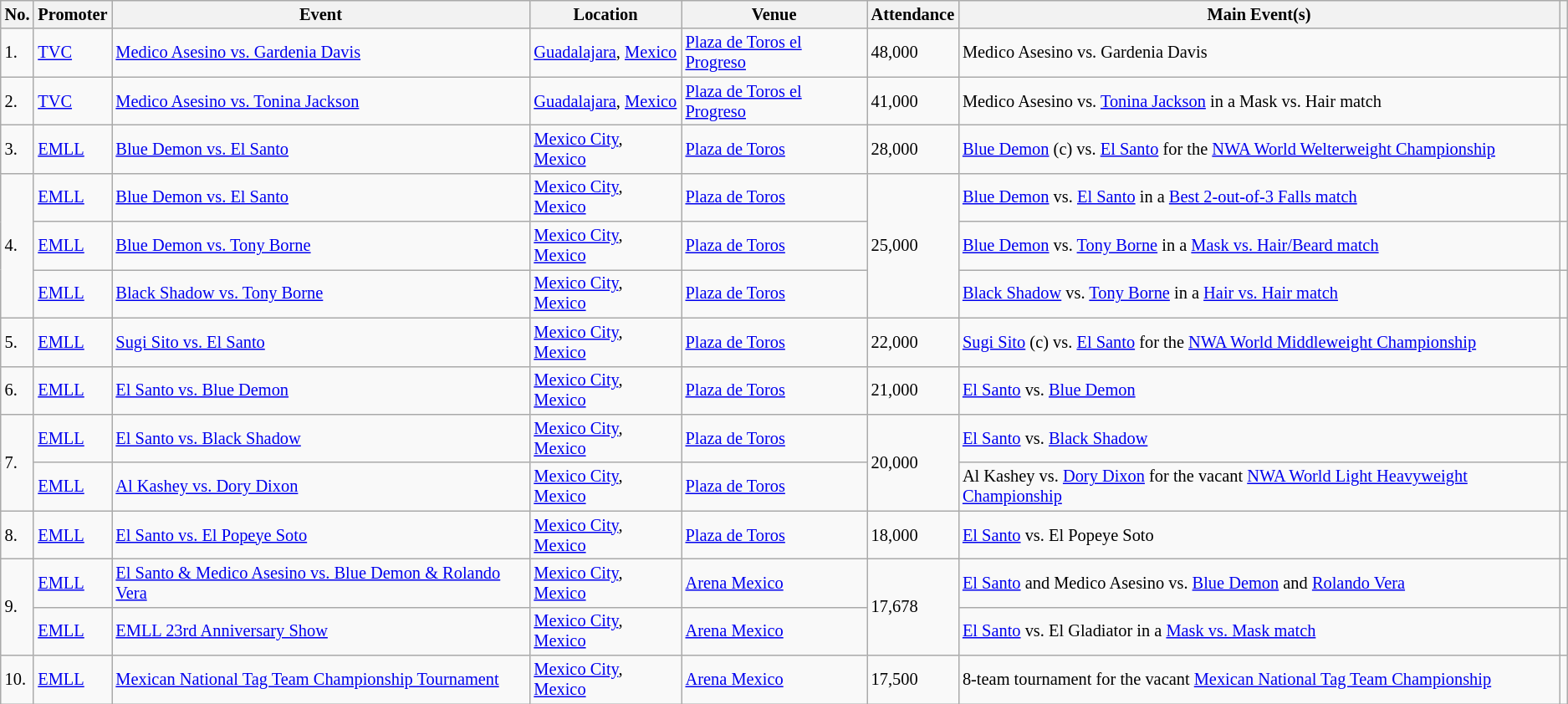<table class="wikitable sortable" style="font-size:85%;">
<tr>
<th>No.</th>
<th>Promoter</th>
<th>Event</th>
<th>Location</th>
<th>Venue</th>
<th>Attendance</th>
<th class=unsortable>Main Event(s)</th>
<th class=unsortable></th>
</tr>
<tr>
<td>1.</td>
<td><a href='#'>TVC</a></td>
<td><a href='#'>Medico Asesino vs. Gardenia Davis</a> <br> </td>
<td><a href='#'>Guadalajara</a>, <a href='#'>Mexico</a></td>
<td><a href='#'>Plaza de Toros el Progreso</a></td>
<td>48,000</td>
<td>Medico Asesino vs. Gardenia Davis</td>
<td></td>
</tr>
<tr>
<td>2.</td>
<td><a href='#'>TVC</a></td>
<td><a href='#'>Medico Asesino vs. Tonina Jackson</a> <br> </td>
<td><a href='#'>Guadalajara</a>, <a href='#'>Mexico</a></td>
<td><a href='#'>Plaza de Toros el Progreso</a></td>
<td>41,000</td>
<td>Medico Asesino vs. <a href='#'>Tonina Jackson</a> in a Mask vs. Hair match</td>
<td></td>
</tr>
<tr>
<td>3.</td>
<td><a href='#'>EMLL</a></td>
<td><a href='#'>Blue Demon vs. El Santo</a> <br> </td>
<td><a href='#'>Mexico City</a>, <a href='#'>Mexico</a></td>
<td><a href='#'>Plaza de Toros</a></td>
<td>28,000</td>
<td><a href='#'>Blue Demon</a> (c) vs. <a href='#'>El Santo</a> for the <a href='#'>NWA World Welterweight Championship</a></td>
<td> </td>
</tr>
<tr>
<td rowspan=3>4.</td>
<td><a href='#'>EMLL</a></td>
<td><a href='#'>Blue Demon vs. El Santo</a> <br> </td>
<td><a href='#'>Mexico City</a>, <a href='#'>Mexico</a></td>
<td><a href='#'>Plaza de Toros</a></td>
<td rowspan=3>25,000</td>
<td><a href='#'>Blue Demon</a> vs. <a href='#'>El Santo</a> in a <a href='#'>Best 2-out-of-3 Falls match</a></td>
<td> </td>
</tr>
<tr>
<td><a href='#'>EMLL</a></td>
<td><a href='#'>Blue Demon vs. Tony Borne</a> <br> </td>
<td><a href='#'>Mexico City</a>, <a href='#'>Mexico</a></td>
<td><a href='#'>Plaza de Toros</a></td>
<td><a href='#'>Blue Demon</a> vs. <a href='#'>Tony Borne</a> in a <a href='#'>Mask vs. Hair/Beard match</a></td>
<td></td>
</tr>
<tr>
<td><a href='#'>EMLL</a></td>
<td><a href='#'>Black Shadow vs. Tony Borne</a> <br> </td>
<td><a href='#'>Mexico City</a>, <a href='#'>Mexico</a></td>
<td><a href='#'>Plaza de Toros</a></td>
<td><a href='#'>Black Shadow</a> vs. <a href='#'>Tony Borne</a> in a <a href='#'>Hair vs. Hair match</a></td>
<td></td>
</tr>
<tr>
<td>5.</td>
<td><a href='#'>EMLL</a></td>
<td><a href='#'>Sugi Sito vs. El Santo</a> <br> </td>
<td><a href='#'>Mexico City</a>, <a href='#'>Mexico</a></td>
<td><a href='#'>Plaza de Toros</a></td>
<td>22,000</td>
<td><a href='#'>Sugi Sito</a> (c) vs. <a href='#'>El Santo</a> for the <a href='#'>NWA World Middleweight Championship</a></td>
<td></td>
</tr>
<tr>
<td>6.</td>
<td><a href='#'>EMLL</a></td>
<td><a href='#'>El Santo vs. Blue Demon</a> <br> </td>
<td><a href='#'>Mexico City</a>, <a href='#'>Mexico</a></td>
<td><a href='#'>Plaza de Toros</a></td>
<td>21,000</td>
<td><a href='#'>El Santo</a> vs. <a href='#'>Blue Demon</a></td>
<td></td>
</tr>
<tr>
<td rowspan=2>7.</td>
<td><a href='#'>EMLL</a></td>
<td><a href='#'>El Santo vs. Black Shadow</a> <br> </td>
<td><a href='#'>Mexico City</a>, <a href='#'>Mexico</a></td>
<td><a href='#'>Plaza de Toros</a></td>
<td rowspan=2>20,000</td>
<td><a href='#'>El Santo</a> vs. <a href='#'>Black Shadow</a></td>
<td></td>
</tr>
<tr>
<td><a href='#'>EMLL</a></td>
<td><a href='#'>Al Kashey vs. Dory Dixon</a> <br> </td>
<td><a href='#'>Mexico City</a>, <a href='#'>Mexico</a></td>
<td><a href='#'>Plaza de Toros</a></td>
<td>Al Kashey vs. <a href='#'>Dory Dixon</a> for the vacant <a href='#'>NWA World Light Heavyweight Championship</a></td>
<td></td>
</tr>
<tr>
<td>8.</td>
<td><a href='#'>EMLL</a></td>
<td><a href='#'>El Santo vs. El Popeye Soto</a> <br> </td>
<td><a href='#'>Mexico City</a>, <a href='#'>Mexico</a></td>
<td><a href='#'>Plaza de Toros</a></td>
<td>18,000</td>
<td><a href='#'>El Santo</a> vs. El Popeye Soto</td>
<td></td>
</tr>
<tr>
<td rowspan=2>9.</td>
<td><a href='#'>EMLL</a></td>
<td><a href='#'>El Santo & Medico Asesino vs. Blue Demon & Rolando Vera</a> <br> </td>
<td><a href='#'>Mexico City</a>, <a href='#'>Mexico</a></td>
<td><a href='#'>Arena Mexico</a></td>
<td rowspan=2>17,678</td>
<td><a href='#'>El Santo</a> and Medico Asesino vs. <a href='#'>Blue Demon</a> and <a href='#'>Rolando Vera</a></td>
<td></td>
</tr>
<tr>
<td><a href='#'>EMLL</a></td>
<td><a href='#'>EMLL 23rd Anniversary Show</a> <br> </td>
<td><a href='#'>Mexico City</a>, <a href='#'>Mexico</a></td>
<td><a href='#'>Arena Mexico</a></td>
<td><a href='#'>El Santo</a> vs. El Gladiator in a <a href='#'>Mask vs. Mask match</a></td>
<td></td>
</tr>
<tr>
<td>10.</td>
<td><a href='#'>EMLL</a></td>
<td><a href='#'>Mexican National Tag Team Championship Tournament</a> <br> </td>
<td><a href='#'>Mexico City</a>, <a href='#'>Mexico</a></td>
<td><a href='#'>Arena Mexico</a></td>
<td>17,500</td>
<td>8-team tournament for the vacant <a href='#'>Mexican National Tag Team Championship</a></td>
<td></td>
</tr>
</table>
